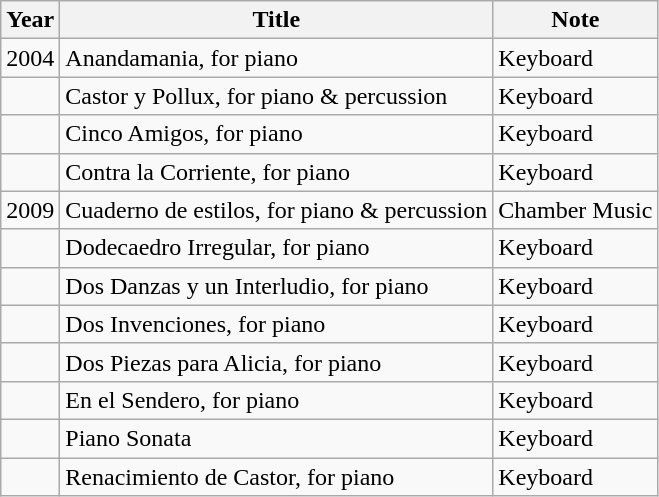<table class="wikitable">
<tr>
<th>Year</th>
<th>Title</th>
<th>Note</th>
</tr>
<tr>
<td>2004</td>
<td>Anandamania, for piano</td>
<td>Keyboard</td>
</tr>
<tr>
<td></td>
<td>Castor y Pollux, for piano & percussion</td>
<td>Keyboard</td>
</tr>
<tr>
<td></td>
<td>Cinco Amigos, for piano</td>
<td>Keyboard</td>
</tr>
<tr>
<td></td>
<td>Contra la Corriente, for piano</td>
<td>Keyboard</td>
</tr>
<tr>
<td>2009</td>
<td>Cuaderno de estilos, for piano & percussion</td>
<td>Chamber Music</td>
</tr>
<tr>
<td></td>
<td>Dodecaedro Irregular, for piano</td>
<td>Keyboard</td>
</tr>
<tr>
<td></td>
<td>Dos Danzas y un Interludio, for piano</td>
<td>Keyboard</td>
</tr>
<tr>
<td></td>
<td>Dos Invenciones, for piano</td>
<td>Keyboard</td>
</tr>
<tr>
<td></td>
<td>Dos Piezas para Alicia, for piano</td>
<td>Keyboard</td>
</tr>
<tr>
<td></td>
<td>En el Sendero, for piano</td>
<td>Keyboard</td>
</tr>
<tr>
<td></td>
<td>Piano Sonata</td>
<td>Keyboard</td>
</tr>
<tr>
<td></td>
<td>Renacimiento de Castor, for piano</td>
<td>Keyboard</td>
</tr>
</table>
